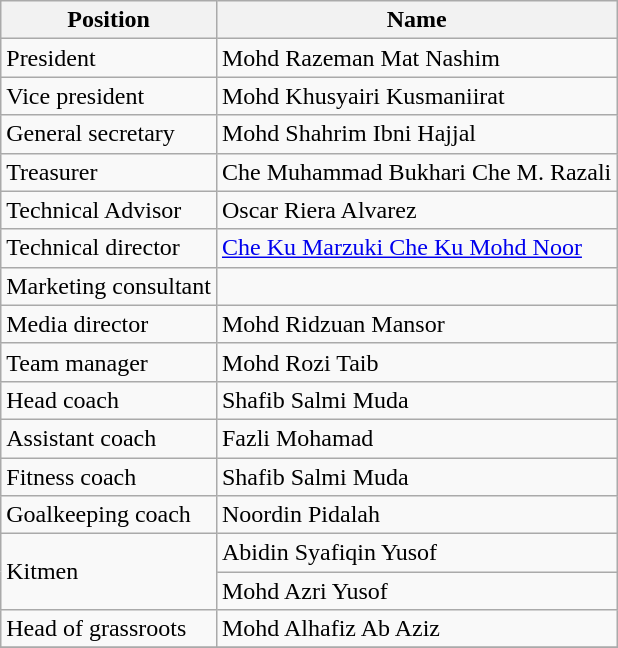<table class="wikitable">
<tr>
<th style="text-align:center;" text-align:center;">Position</th>
<th style="text-align:center;" text-align:center;">Name</th>
</tr>
<tr>
<td>President</td>
<td> Mohd Razeman Mat Nashim</td>
</tr>
<tr>
<td>Vice president</td>
<td> Mohd Khusyairi Kusmaniirat</td>
</tr>
<tr>
<td>General secretary</td>
<td> Mohd Shahrim Ibni Hajjal</td>
</tr>
<tr>
<td>Treasurer</td>
<td> Che Muhammad Bukhari Che M. Razali</td>
</tr>
<tr>
<td>Technical Advisor</td>
<td> Oscar Riera Alvarez</td>
</tr>
<tr>
<td>Technical director</td>
<td> <a href='#'>Che Ku Marzuki Che Ku Mohd Noor</a></td>
</tr>
<tr>
<td>Marketing consultant</td>
<td>  </td>
</tr>
<tr>
<td>Media director</td>
<td> Mohd Ridzuan Mansor</td>
</tr>
<tr>
<td>Team manager</td>
<td> Mohd Rozi Taib</td>
</tr>
<tr>
<td>Head coach</td>
<td> Shafib Salmi Muda</td>
</tr>
<tr>
<td>Assistant coach</td>
<td> Fazli Mohamad</td>
</tr>
<tr>
<td>Fitness coach</td>
<td> Shafib Salmi Muda</td>
</tr>
<tr>
<td>Goalkeeping coach</td>
<td> Noordin Pidalah</td>
</tr>
<tr>
<td rowspan="2">Kitmen</td>
<td> Abidin Syafiqin Yusof</td>
</tr>
<tr>
<td> Mohd Azri Yusof</td>
</tr>
<tr>
<td>Head of grassroots</td>
<td> Mohd Alhafiz Ab Aziz</td>
</tr>
<tr>
</tr>
</table>
